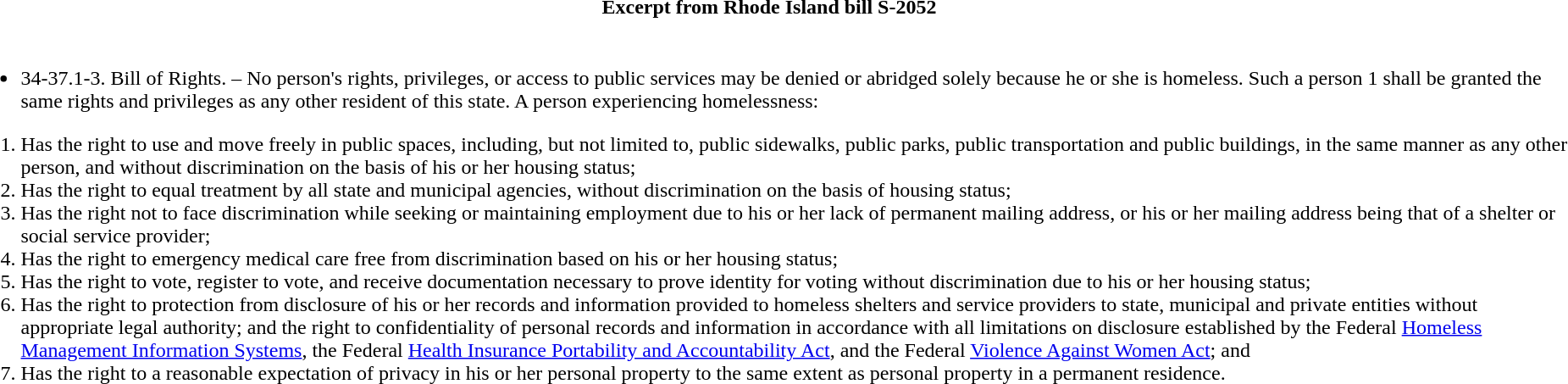<table class="toccolours collapsible collapsed" style="width:100%; background:inherit">
<tr>
<th>Excerpt from Rhode Island bill S-2052</th>
</tr>
<tr>
<td><br><ul><li>34-37.1-3. Bill of Rights. – No person's rights, privileges, or access to public services may be denied or abridged solely because he or she is homeless. Such a person 1 shall be granted the same rights and privileges as any other resident of this state. A person experiencing homelessness:</li></ul><ol><li>Has the right to use and move freely in public spaces, including, but not limited to, public sidewalks, public parks, public transportation and public buildings, in the same manner as any other person, and without discrimination on the basis of his or her housing status;</li><li>Has the right to equal treatment by all state and municipal agencies, without discrimination on the basis of housing status;</li><li>Has the right not to face discrimination while seeking or maintaining employment due to his or her lack of permanent mailing address, or his or her mailing address being that of a shelter or social service provider;</li><li>Has the right to emergency medical care free from discrimination based on his or her housing status;</li><li>Has the right to vote, register to vote, and receive documentation necessary to prove identity for voting without discrimination due to his or her housing status;</li><li>Has the right to protection from disclosure of his or her records and information provided to homeless shelters and service providers to state, municipal and private entities without appropriate legal authority; and the right to confidentiality of personal records and information in accordance with all limitations on disclosure established by the Federal <a href='#'>Homeless Management Information Systems</a>, the Federal <a href='#'>Health Insurance Portability and Accountability Act</a>, and the Federal <a href='#'>Violence Against Women Act</a>; and</li><li>Has the right to a reasonable expectation of privacy in his or her personal property to the same extent as personal property in a permanent residence.</li></ol></td>
</tr>
</table>
